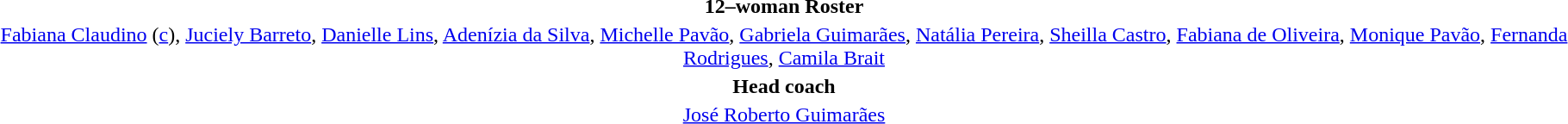<table style="text-align:center;margin-top:2em;margin-left:auto;margin-right:auto">
<tr>
<td><strong>12–woman Roster</strong></td>
</tr>
<tr>
<td><a href='#'>Fabiana Claudino</a> (<a href='#'>c</a>), <a href='#'>Juciely Barreto</a>, <a href='#'>Danielle Lins</a>, <a href='#'>Adenízia da Silva</a>, <a href='#'>Michelle Pavão</a>, <a href='#'>Gabriela Guimarães</a>, <a href='#'>Natália Pereira</a>, <a href='#'>Sheilla Castro</a>, <a href='#'>Fabiana de Oliveira</a>, <a href='#'>Monique Pavão</a>, <a href='#'>Fernanda Rodrigues</a>, <a href='#'>Camila Brait</a></td>
</tr>
<tr>
<td><strong>Head coach</strong></td>
</tr>
<tr>
<td><a href='#'>José Roberto Guimarães</a></td>
</tr>
</table>
